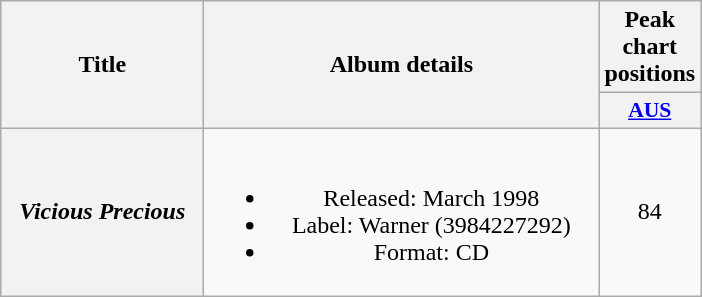<table class="wikitable plainrowheaders" style="text-align:center;" border="1">
<tr>
<th scope="col" rowspan="2" style="width:8em;">Title</th>
<th scope="col" rowspan="2" style="width:16em;">Album details</th>
<th scope="col" colspan="1">Peak chart positions</th>
</tr>
<tr>
<th scope="col" style="width:2.2em;font-size:90%;"><a href='#'>AUS</a><br></th>
</tr>
<tr>
<th scope="row"><em>Vicious Precious</em></th>
<td><br><ul><li>Released: March 1998</li><li>Label: Warner (3984227292)</li><li>Format: CD</li></ul></td>
<td>84</td>
</tr>
</table>
